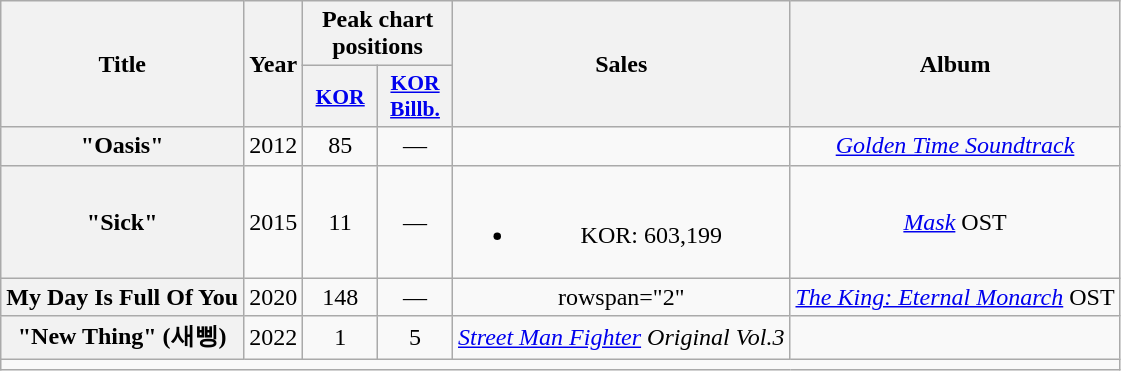<table class="wikitable plainrowheaders" style="text-align:center;">
<tr>
<th scope="col" rowspan="2">Title</th>
<th scope="col" rowspan="2">Year</th>
<th scope="col" colspan="2">Peak chart positions</th>
<th scope="col" rowspan="2">Sales</th>
<th scope="col" rowspan="2">Album</th>
</tr>
<tr>
<th scope="col" style="width:3em;font-size:90%;"><a href='#'>KOR</a><br></th>
<th scope="col" style="width:3em;font-size:90%;"><a href='#'>KOR<br>Billb.</a><br></th>
</tr>
<tr>
<th scope="row">"Oasis" <br></th>
<td>2012</td>
<td>85</td>
<td>—</td>
<td></td>
<td align="center"><em><a href='#'>Golden Time Soundtrack</a></em></td>
</tr>
<tr>
<th scope="row">"Sick" <br></th>
<td>2015</td>
<td>11</td>
<td>—</td>
<td><br><ul><li>KOR: 603,199</li></ul></td>
<td><em><a href='#'>Mask</a></em> OST</td>
</tr>
<tr>
<th scope="row">My Day Is Full Of You <br></th>
<td>2020</td>
<td>148</td>
<td>—</td>
<td>rowspan="2" </td>
<td><em><a href='#'>The King: Eternal Monarch</a></em> OST</td>
</tr>
<tr>
<th scope="row">"New Thing" (새삥)<br></th>
<td>2022</td>
<td>1</td>
<td>5</td>
<td><em><a href='#'>Street Man Fighter</a> Original Vol.3</em></td>
</tr>
<tr>
<td colspan="6"></td>
</tr>
</table>
